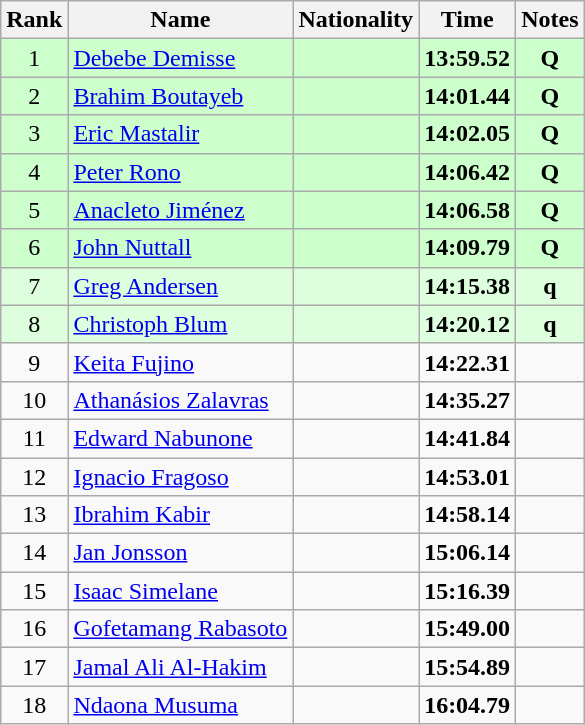<table class="wikitable sortable" style="text-align:center">
<tr>
<th>Rank</th>
<th>Name</th>
<th>Nationality</th>
<th>Time</th>
<th>Notes</th>
</tr>
<tr bgcolor=ccffcc>
<td>1</td>
<td align=left><a href='#'>Debebe Demisse</a></td>
<td align=left></td>
<td><strong>13:59.52</strong></td>
<td><strong>Q</strong></td>
</tr>
<tr bgcolor=ccffcc>
<td>2</td>
<td align=left><a href='#'>Brahim Boutayeb</a></td>
<td align=left></td>
<td><strong>14:01.44</strong></td>
<td><strong>Q</strong></td>
</tr>
<tr bgcolor=ccffcc>
<td>3</td>
<td align=left><a href='#'>Eric Mastalir</a></td>
<td align=left></td>
<td><strong>14:02.05</strong></td>
<td><strong>Q</strong></td>
</tr>
<tr bgcolor=ccffcc>
<td>4</td>
<td align=left><a href='#'>Peter Rono</a></td>
<td align=left></td>
<td><strong>14:06.42</strong></td>
<td><strong>Q</strong></td>
</tr>
<tr bgcolor=ccffcc>
<td>5</td>
<td align=left><a href='#'>Anacleto Jiménez</a></td>
<td align=left></td>
<td><strong>14:06.58</strong></td>
<td><strong>Q</strong></td>
</tr>
<tr bgcolor=ccffcc>
<td>6</td>
<td align=left><a href='#'>John Nuttall</a></td>
<td align=left></td>
<td><strong>14:09.79</strong></td>
<td><strong>Q</strong></td>
</tr>
<tr bgcolor=ddffdd>
<td>7</td>
<td align=left><a href='#'>Greg Andersen</a></td>
<td align=left></td>
<td><strong>14:15.38</strong></td>
<td><strong>q</strong></td>
</tr>
<tr bgcolor=ddffdd>
<td>8</td>
<td align=left><a href='#'>Christoph Blum</a></td>
<td align=left></td>
<td><strong>14:20.12</strong></td>
<td><strong>q</strong></td>
</tr>
<tr>
<td>9</td>
<td align=left><a href='#'>Keita Fujino</a></td>
<td align=left></td>
<td><strong>14:22.31</strong></td>
<td></td>
</tr>
<tr>
<td>10</td>
<td align=left><a href='#'>Athanásios Zalavras</a></td>
<td align=left></td>
<td><strong>14:35.27</strong></td>
<td></td>
</tr>
<tr>
<td>11</td>
<td align=left><a href='#'>Edward Nabunone</a></td>
<td align=left></td>
<td><strong>14:41.84</strong></td>
<td></td>
</tr>
<tr>
<td>12</td>
<td align=left><a href='#'>Ignacio Fragoso</a></td>
<td align=left></td>
<td><strong>14:53.01</strong></td>
<td></td>
</tr>
<tr>
<td>13</td>
<td align=left><a href='#'>Ibrahim Kabir</a></td>
<td align=left></td>
<td><strong>14:58.14</strong></td>
<td></td>
</tr>
<tr>
<td>14</td>
<td align=left><a href='#'>Jan Jonsson</a></td>
<td align=left></td>
<td><strong>15:06.14</strong></td>
<td></td>
</tr>
<tr>
<td>15</td>
<td align=left><a href='#'>Isaac Simelane</a></td>
<td align=left></td>
<td><strong>15:16.39</strong></td>
<td></td>
</tr>
<tr>
<td>16</td>
<td align=left><a href='#'>Gofetamang Rabasoto</a></td>
<td align=left></td>
<td><strong>15:49.00</strong></td>
<td></td>
</tr>
<tr>
<td>17</td>
<td align=left><a href='#'>Jamal Ali Al-Hakim</a></td>
<td align=left></td>
<td><strong>15:54.89</strong></td>
<td></td>
</tr>
<tr>
<td>18</td>
<td align=left><a href='#'>Ndaona Musuma</a></td>
<td align=left></td>
<td><strong>16:04.79</strong></td>
<td></td>
</tr>
</table>
